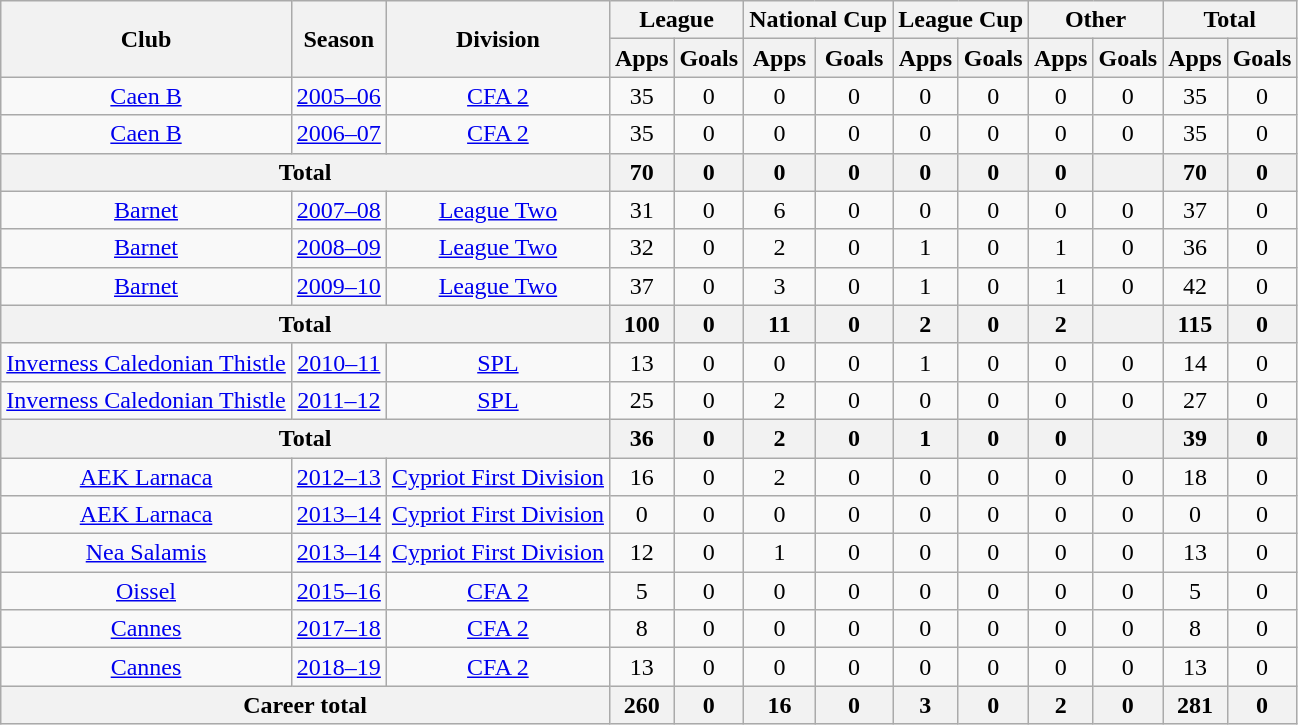<table class="wikitable" style="text-align:center;">
<tr>
<th rowspan="2">Club</th>
<th rowspan="2">Season</th>
<th rowspan="2">Division</th>
<th colspan="2">League</th>
<th colspan="2">National Cup</th>
<th colspan="2">League Cup</th>
<th colspan="2">Other</th>
<th colspan="2">Total</th>
</tr>
<tr>
<th>Apps</th>
<th>Goals</th>
<th>Apps</th>
<th>Goals</th>
<th>Apps</th>
<th>Goals</th>
<th>Apps</th>
<th>Goals</th>
<th>Apps</th>
<th>Goals</th>
</tr>
<tr>
<td><a href='#'>Caen B</a></td>
<td><a href='#'>2005–06</a></td>
<td><a href='#'>CFA 2</a></td>
<td>35</td>
<td>0</td>
<td>0</td>
<td>0</td>
<td>0</td>
<td>0</td>
<td>0</td>
<td>0</td>
<td>35</td>
<td>0</td>
</tr>
<tr>
<td><a href='#'>Caen B</a></td>
<td><a href='#'>2006–07</a></td>
<td><a href='#'>CFA 2</a></td>
<td>35</td>
<td>0</td>
<td>0</td>
<td>0</td>
<td>0</td>
<td>0</td>
<td>0</td>
<td>0</td>
<td>35</td>
<td>0</td>
</tr>
<tr>
<th colspan="3">Total</th>
<th>70</th>
<th>0</th>
<th>0</th>
<th>0</th>
<th>0</th>
<th>0</th>
<th>0</th>
<th 0></th>
<th>70</th>
<th>0</th>
</tr>
<tr>
<td><a href='#'>Barnet</a></td>
<td><a href='#'>2007–08</a></td>
<td><a href='#'>League Two</a></td>
<td>31</td>
<td>0</td>
<td>6</td>
<td>0</td>
<td>0</td>
<td>0</td>
<td>0</td>
<td>0</td>
<td>37</td>
<td>0</td>
</tr>
<tr>
<td><a href='#'>Barnet</a></td>
<td><a href='#'>2008–09</a></td>
<td><a href='#'>League Two</a></td>
<td>32</td>
<td>0</td>
<td>2</td>
<td>0</td>
<td>1</td>
<td>0</td>
<td>1</td>
<td>0</td>
<td>36</td>
<td>0</td>
</tr>
<tr>
<td><a href='#'>Barnet</a></td>
<td><a href='#'>2009–10</a></td>
<td><a href='#'>League Two</a></td>
<td>37</td>
<td>0</td>
<td>3</td>
<td>0</td>
<td>1</td>
<td>0</td>
<td>1</td>
<td>0</td>
<td>42</td>
<td>0</td>
</tr>
<tr>
<th colspan="3">Total</th>
<th>100</th>
<th>0</th>
<th>11</th>
<th>0</th>
<th>2</th>
<th>0</th>
<th>2</th>
<th 0></th>
<th>115</th>
<th>0</th>
</tr>
<tr>
<td><a href='#'>Inverness Caledonian Thistle</a></td>
<td><a href='#'>2010–11</a></td>
<td><a href='#'>SPL</a></td>
<td>13</td>
<td>0</td>
<td>0</td>
<td>0</td>
<td>1</td>
<td>0</td>
<td>0</td>
<td>0</td>
<td>14</td>
<td>0</td>
</tr>
<tr>
<td><a href='#'>Inverness Caledonian Thistle</a></td>
<td><a href='#'>2011–12</a></td>
<td><a href='#'>SPL</a></td>
<td>25</td>
<td>0</td>
<td>2</td>
<td>0</td>
<td>0</td>
<td>0</td>
<td>0</td>
<td>0</td>
<td>27</td>
<td>0</td>
</tr>
<tr>
<th colspan="3">Total</th>
<th>36</th>
<th>0</th>
<th>2</th>
<th>0</th>
<th>1</th>
<th>0</th>
<th>0</th>
<th 0></th>
<th>39</th>
<th>0</th>
</tr>
<tr>
<td><a href='#'>AEK Larnaca</a></td>
<td><a href='#'>2012–13</a></td>
<td><a href='#'>Cypriot First Division</a></td>
<td>16</td>
<td>0</td>
<td>2</td>
<td>0</td>
<td>0</td>
<td>0</td>
<td>0</td>
<td>0</td>
<td>18</td>
<td>0</td>
</tr>
<tr>
<td><a href='#'>AEK Larnaca</a></td>
<td><a href='#'>2013–14</a></td>
<td><a href='#'>Cypriot First Division</a></td>
<td>0</td>
<td>0</td>
<td>0</td>
<td>0</td>
<td>0</td>
<td>0</td>
<td>0</td>
<td>0</td>
<td>0</td>
<td>0</td>
</tr>
<tr>
<td><a href='#'>Nea Salamis</a></td>
<td><a href='#'>2013–14</a></td>
<td><a href='#'>Cypriot First Division</a></td>
<td>12</td>
<td>0</td>
<td>1</td>
<td>0</td>
<td>0</td>
<td>0</td>
<td>0</td>
<td>0</td>
<td>13</td>
<td>0</td>
</tr>
<tr>
<td><a href='#'>Oissel</a></td>
<td><a href='#'>2015–16</a></td>
<td><a href='#'>CFA 2</a></td>
<td>5</td>
<td>0</td>
<td>0</td>
<td>0</td>
<td>0</td>
<td>0</td>
<td>0</td>
<td>0</td>
<td>5</td>
<td>0</td>
</tr>
<tr>
<td><a href='#'>Cannes</a></td>
<td><a href='#'>2017–18</a></td>
<td><a href='#'>CFA 2</a></td>
<td>8</td>
<td>0</td>
<td>0</td>
<td>0</td>
<td>0</td>
<td>0</td>
<td>0</td>
<td>0</td>
<td>8</td>
<td>0</td>
</tr>
<tr>
<td><a href='#'>Cannes</a></td>
<td><a href='#'>2018–19</a></td>
<td><a href='#'>CFA 2</a></td>
<td>13</td>
<td>0</td>
<td>0</td>
<td>0</td>
<td>0</td>
<td>0</td>
<td>0</td>
<td>0</td>
<td>13</td>
<td>0</td>
</tr>
<tr>
<th colspan="3">Career total</th>
<th>260</th>
<th>0</th>
<th>16</th>
<th>0</th>
<th>3</th>
<th>0</th>
<th>2</th>
<th>0</th>
<th>281</th>
<th>0</th>
</tr>
</table>
